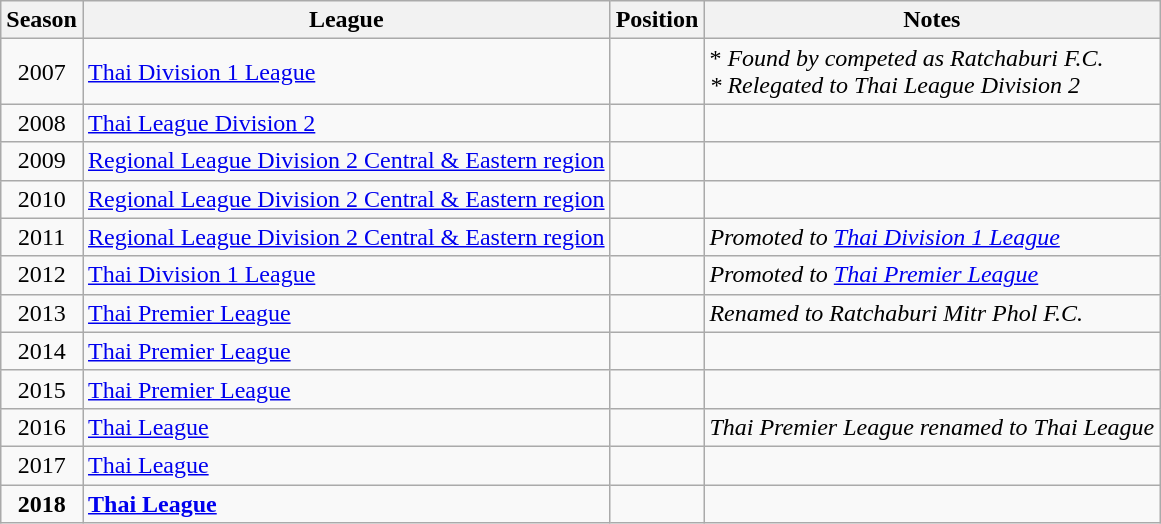<table class="wikitable">
<tr>
<th>Season</th>
<th>League</th>
<th>Position</th>
<th>Notes</th>
</tr>
<tr>
<td align=center>2007</td>
<td nowrap><a href='#'>Thai Division 1 League</a></td>
<td align=center></td>
<td nowrap>* <em>Found by competed as Ratchaburi F.C.<br>* Relegated to Thai League Division 2</em></td>
</tr>
<tr>
<td align=center>2008</td>
<td nowrap><a href='#'>Thai League Division 2</a></td>
<td align=center></td>
<td nowrap></td>
</tr>
<tr>
<td align=center>2009</td>
<td nowrap><a href='#'>Regional League Division 2 Central & Eastern region</a></td>
<td align=center></td>
<td nowrap></td>
</tr>
<tr>
<td align=center>2010</td>
<td nowrap><a href='#'>Regional League Division 2 Central & Eastern region</a></td>
<td align=center></td>
<td nowrap></td>
</tr>
<tr>
<td align=center>2011</td>
<td nowrap><a href='#'>Regional League Division 2 Central & Eastern region</a></td>
<td align=center></td>
<td nowrap><em>Promoted to <a href='#'>Thai Division 1 League</a></em></td>
</tr>
<tr>
<td align=center>2012</td>
<td nowrap><a href='#'>Thai Division 1 League</a></td>
<td align=center></td>
<td nowrap><em>Promoted to <a href='#'>Thai Premier League</a></em></td>
</tr>
<tr>
<td align=center>2013</td>
<td nowrap><a href='#'>Thai Premier League</a></td>
<td align=center></td>
<td nowrap><em>Renamed to Ratchaburi Mitr Phol F.C.</em></td>
</tr>
<tr>
<td align=center>2014</td>
<td nowrap><a href='#'>Thai Premier League</a></td>
<td align=center></td>
<td nowrap></td>
</tr>
<tr>
<td align=center>2015</td>
<td nowrap><a href='#'>Thai Premier League</a></td>
<td align=center></td>
<td nowrap></td>
</tr>
<tr>
<td align=center>2016</td>
<td nowrap><a href='#'>Thai League</a></td>
<td align=center></td>
<td nowrap><em>Thai Premier League renamed to Thai League</em></td>
</tr>
<tr>
<td align=center>2017</td>
<td nowrap><a href='#'>Thai League</a></td>
<td align=center></td>
<td nowrap></td>
</tr>
<tr>
<td align=center><strong>2018</strong></td>
<td nowrap><strong><a href='#'>Thai League</a></strong></td>
<td align=center></td>
<td nowrap></td>
</tr>
</table>
